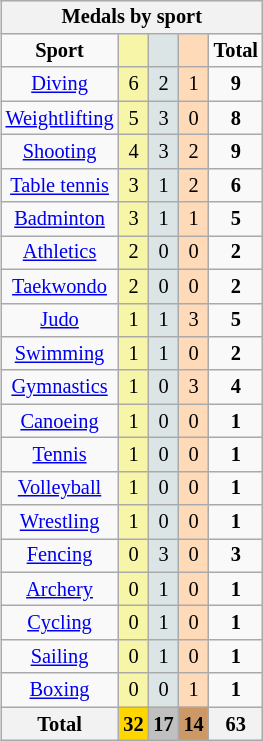<table class="wikitable" style="font-size:85%; float: right;">
<tr style="background:#efefef;">
<th colspan=5>Medals by sport</th>
</tr>
<tr align=center>
<td><strong>Sport</strong></td>
<td style="background:#f7f6a8;"></td>
<td style="background:#dce5e5;"></td>
<td style="background:#ffdab9;"></td>
<td><strong>Total</strong></td>
</tr>
<tr align=center>
<td><a href='#'>Diving</a></td>
<td style="background:#F7F6A8;">6</td>
<td style="background:#DCE5E5;">2</td>
<td style="background:#FFDAB9;">1</td>
<td><strong>9</strong></td>
</tr>
<tr align=center>
<td><a href='#'>Weightlifting</a></td>
<td style="background:#F7F6A8;">5</td>
<td style="background:#DCE5E5;">3</td>
<td style="background:#FFDAB9;">0</td>
<td><strong>8</strong></td>
</tr>
<tr align=center>
<td><a href='#'>Shooting</a></td>
<td style="background:#F7F6A8;">4</td>
<td style="background:#DCE5E5;">3</td>
<td style="background:#FFDAB9;">2</td>
<td><strong>9</strong></td>
</tr>
<tr align=center>
<td><a href='#'>Table tennis</a></td>
<td style="background:#F7F6A8;">3</td>
<td style="background:#DCE5E5;">1</td>
<td style="background:#FFDAB9;">2</td>
<td><strong>6</strong></td>
</tr>
<tr align=center>
<td><a href='#'>Badminton</a></td>
<td style="background:#F7F6A8;">3</td>
<td style="background:#DCE5E5;">1</td>
<td style="background:#FFDAB9;">1</td>
<td><strong>5</strong></td>
</tr>
<tr align=center>
<td><a href='#'>Athletics</a></td>
<td style="background:#F7F6A8;">2</td>
<td style="background:#DCE5E5;">0</td>
<td style="background:#FFDAB9;">0</td>
<td><strong>2</strong></td>
</tr>
<tr align=center>
<td><a href='#'>Taekwondo</a></td>
<td style="background:#F7F6A8;">2</td>
<td style="background:#DCE5E5;">0</td>
<td style="background:#FFDAB9;">0</td>
<td><strong>2</strong></td>
</tr>
<tr align=center>
<td><a href='#'>Judo</a></td>
<td style="background:#F7F6A8;">1</td>
<td style="background:#DCE5E5;">1</td>
<td style="background:#FFDAB9;">3</td>
<td><strong>5</strong></td>
</tr>
<tr align=center>
<td><a href='#'>Swimming</a></td>
<td style="background:#F7F6A8;">1</td>
<td style="background:#DCE5E5;">1</td>
<td style="background:#FFDAB9;">0</td>
<td><strong>2</strong></td>
</tr>
<tr align=center>
<td><a href='#'>Gymnastics</a></td>
<td style="background:#F7F6A8;">1</td>
<td style="background:#DCE5E5;">0</td>
<td style="background:#FFDAB9;">3</td>
<td><strong>4</strong></td>
</tr>
<tr align=center>
<td><a href='#'>Canoeing</a></td>
<td style="background:#F7F6A8;">1</td>
<td style="background:#DCE5E5;">0</td>
<td style="background:#FFDAB9;">0</td>
<td><strong>1</strong></td>
</tr>
<tr align=center>
<td><a href='#'>Tennis</a></td>
<td style="background:#F7F6A8;">1</td>
<td style="background:#DCE5E5;">0</td>
<td style="background:#FFDAB9;">0</td>
<td><strong>1</strong></td>
</tr>
<tr align=center>
<td><a href='#'>Volleyball</a></td>
<td style="background:#F7F6A8;">1</td>
<td style="background:#DCE5E5;">0</td>
<td style="background:#FFDAB9;">0</td>
<td><strong>1</strong></td>
</tr>
<tr align=center>
<td><a href='#'>Wrestling</a></td>
<td style="background:#F7F6A8;">1</td>
<td style="background:#DCE5E5;">0</td>
<td style="background:#FFDAB9;">0</td>
<td><strong>1</strong></td>
</tr>
<tr align=center>
<td><a href='#'>Fencing</a></td>
<td style="background:#F7F6A8;">0</td>
<td style="background:#DCE5E5;">3</td>
<td style="background:#FFDAB9;">0</td>
<td><strong>3</strong></td>
</tr>
<tr align=center>
<td><a href='#'>Archery</a></td>
<td style="background:#F7F6A8;">0</td>
<td style="background:#DCE5E5;">1</td>
<td style="background:#FFDAB9;">0</td>
<td><strong>1</strong></td>
</tr>
<tr align=center>
<td><a href='#'>Cycling</a></td>
<td style="background:#F7F6A8;">0</td>
<td style="background:#DCE5E5;">1</td>
<td style="background:#FFDAB9;">0</td>
<td><strong>1</strong></td>
</tr>
<tr align=center>
<td><a href='#'>Sailing</a></td>
<td style="background:#F7F6A8;">0</td>
<td style="background:#DCE5E5;">1</td>
<td style="background:#FFDAB9;">0</td>
<td><strong>1</strong></td>
</tr>
<tr align=center>
<td><a href='#'>Boxing</a></td>
<td style="background:#F7F6A8;">0</td>
<td style="background:#DCE5E5;">0</td>
<td style="background:#FFDAB9;">1</td>
<td><strong>1</strong></td>
</tr>
<tr align=center>
<th>Total</th>
<th style="background:gold;">32</th>
<th style="background:silver;">17</th>
<th style="background:#c96;">14</th>
<th>63</th>
</tr>
</table>
